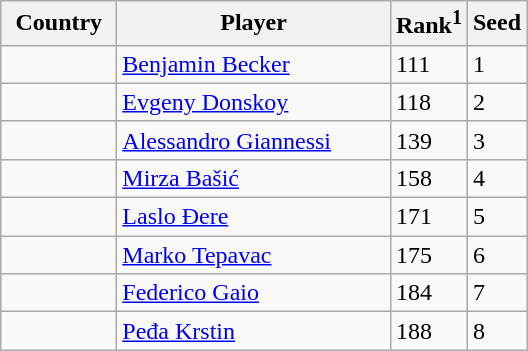<table class="sortable wikitable">
<tr>
<th width="70">Country</th>
<th width="175">Player</th>
<th>Rank<sup>1</sup></th>
<th>Seed</th>
</tr>
<tr>
<td></td>
<td><a href='#'>Benjamin Becker</a></td>
<td>111</td>
<td>1</td>
</tr>
<tr>
<td></td>
<td><a href='#'>Evgeny Donskoy</a></td>
<td>118</td>
<td>2</td>
</tr>
<tr>
<td></td>
<td><a href='#'>Alessandro Giannessi</a></td>
<td>139</td>
<td>3</td>
</tr>
<tr>
<td></td>
<td><a href='#'>Mirza Bašić</a></td>
<td>158</td>
<td>4</td>
</tr>
<tr>
<td></td>
<td><a href='#'>Laslo Đere</a></td>
<td>171</td>
<td>5</td>
</tr>
<tr>
<td></td>
<td><a href='#'>Marko Tepavac</a></td>
<td>175</td>
<td>6</td>
</tr>
<tr>
<td></td>
<td><a href='#'>Federico Gaio</a></td>
<td>184</td>
<td>7</td>
</tr>
<tr>
<td></td>
<td><a href='#'>Peđa Krstin</a></td>
<td>188</td>
<td>8</td>
</tr>
</table>
